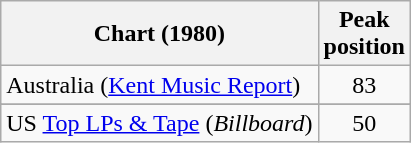<table class="wikitable">
<tr>
<th>Chart (1980)</th>
<th>Peak<br>position</th>
</tr>
<tr>
<td>Australia (<a href='#'>Kent Music Report</a>)</td>
<td style="text-align:center;">83</td>
</tr>
<tr>
</tr>
<tr>
<td>US <a href='#'>Top LPs & Tape</a> (<em>Billboard</em>)</td>
<td style="text-align:center;">50</td>
</tr>
</table>
